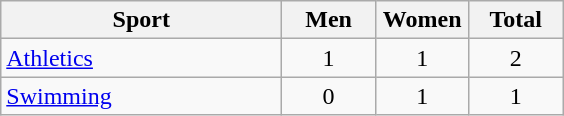<table class="wikitable sortable" style="text-align:center;">
<tr>
<th width="180">Sport</th>
<th width="55">Men</th>
<th width="55">Women</th>
<th width="55">Total</th>
</tr>
<tr>
<td align="left"><a href='#'>Athletics</a></td>
<td>1</td>
<td>1</td>
<td>2</td>
</tr>
<tr>
<td align="left"><a href='#'>Swimming</a></td>
<td>0</td>
<td>1</td>
<td>1</td>
</tr>
</table>
